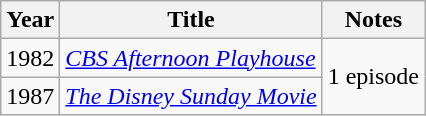<table class="wikitable">
<tr>
<th>Year</th>
<th>Title</th>
<th>Notes</th>
</tr>
<tr>
<td>1982</td>
<td><em><a href='#'>CBS Afternoon Playhouse</a></em></td>
<td rowspan=2>1 episode</td>
</tr>
<tr>
<td>1987</td>
<td><em><a href='#'>The Disney Sunday Movie</a></em></td>
</tr>
</table>
